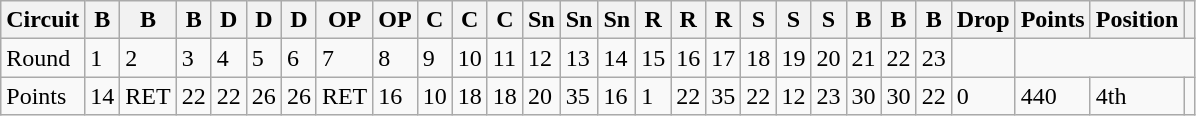<table class="wikitable">
<tr>
<th>Circuit</th>
<th>B</th>
<th>B</th>
<th>B</th>
<th>D</th>
<th>D</th>
<th>D</th>
<th>OP</th>
<th>OP</th>
<th>C</th>
<th>C</th>
<th>C</th>
<th>Sn</th>
<th>Sn</th>
<th>Sn</th>
<th>R</th>
<th>R</th>
<th>R</th>
<th>S</th>
<th>S</th>
<th>S</th>
<th>B</th>
<th>B</th>
<th>B</th>
<th>Drop</th>
<th>Points</th>
<th>Position</th>
<th></th>
</tr>
<tr>
<td>Round</td>
<td>1</td>
<td>2</td>
<td>3</td>
<td>4</td>
<td>5</td>
<td>6</td>
<td>7</td>
<td>8</td>
<td>9</td>
<td>10</td>
<td>11</td>
<td>12</td>
<td>13</td>
<td>14</td>
<td>15</td>
<td>16</td>
<td>17</td>
<td>18</td>
<td>19</td>
<td>20</td>
<td>21</td>
<td>22</td>
<td>23</td>
<td></td>
</tr>
<tr>
<td>Points</td>
<td>14</td>
<td>RET</td>
<td>22</td>
<td>22</td>
<td>26</td>
<td>26</td>
<td>RET</td>
<td>16</td>
<td>10</td>
<td>18</td>
<td>18</td>
<td>20</td>
<td>35</td>
<td>16</td>
<td>1</td>
<td>22</td>
<td>35</td>
<td>22</td>
<td>12</td>
<td>23</td>
<td>30</td>
<td>30</td>
<td>22</td>
<td>0</td>
<td>440</td>
<td>4th</td>
<td></td>
</tr>
</table>
